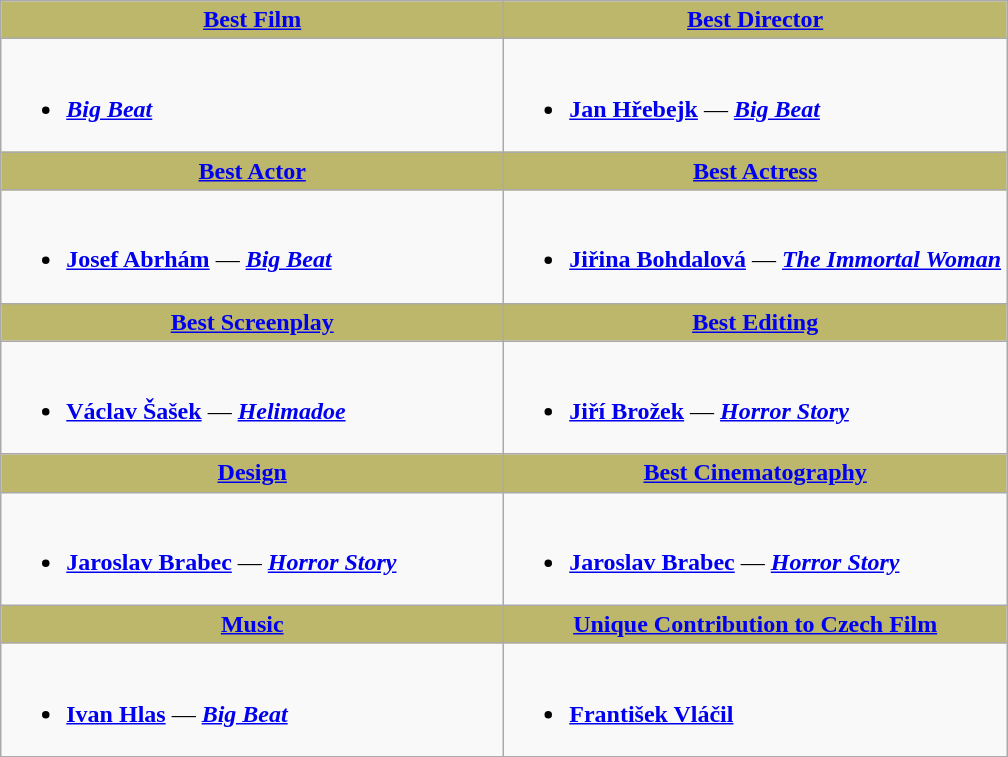<table class=wikitable>
<tr>
<th style="background:#BDB76B; width: 50%"><a href='#'>Best Film</a></th>
<th style="background:#BDB76B; width: 50%"><a href='#'>Best Director</a></th>
</tr>
<tr>
<td valign="top"><br><ul><li><strong><em><a href='#'>Big Beat</a></em></strong></li></ul></td>
<td valign="top"><br><ul><li><strong><a href='#'>Jan Hřebejk</a></strong> — <strong><em><a href='#'>Big Beat</a></em></strong></li></ul></td>
</tr>
<tr>
<th style="background:#BDB76B;"><a href='#'>Best Actor</a></th>
<th style="background:#BDB76B;"><a href='#'>Best Actress</a></th>
</tr>
<tr>
<td valign="top"><br><ul><li><strong><a href='#'>Josef Abrhám</a></strong> — <strong><em><a href='#'>Big Beat</a></em></strong></li></ul></td>
<td valign="top"><br><ul><li><strong><a href='#'>Jiřina Bohdalová</a></strong> — <strong><em><a href='#'>The Immortal Woman</a></em></strong></li></ul></td>
</tr>
<tr>
<th style="background:#BDB76B;"><a href='#'>Best Screenplay</a></th>
<th style="background:#BDB76B;"><a href='#'>Best Editing</a></th>
</tr>
<tr>
<td valign="top"><br><ul><li><strong><a href='#'>Václav Šašek</a></strong> — <strong><em><a href='#'>Helimadoe</a></em></strong></li></ul></td>
<td valign="top"><br><ul><li><strong><a href='#'>Jiří Brožek</a></strong> — <strong><em><a href='#'>Horror Story</a></em></strong></li></ul></td>
</tr>
<tr>
<th style="background:#BDB76B;"><a href='#'>Design</a></th>
<th style="background:#BDB76B;"><a href='#'>Best Cinematography</a></th>
</tr>
<tr>
<td valign="top"><br><ul><li><strong><a href='#'>Jaroslav Brabec</a></strong> — <strong><em><a href='#'>Horror Story</a></em></strong></li></ul></td>
<td valign="top"><br><ul><li><strong><a href='#'>Jaroslav Brabec</a></strong> — <strong><em><a href='#'>Horror Story</a></em></strong></li></ul></td>
</tr>
<tr>
<th style="background:#BDB76B;"><a href='#'>Music</a></th>
<th style="background:#BDB76B;"><a href='#'>Unique Contribution to Czech Film</a></th>
</tr>
<tr>
<td valign="top"><br><ul><li><strong><a href='#'>Ivan Hlas</a></strong> — <strong><em><a href='#'>Big Beat</a></em></strong></li></ul></td>
<td valign="top"><br><ul><li><strong><a href='#'>František Vláčil</a></strong></li></ul></td>
</tr>
<tr>
</tr>
</table>
